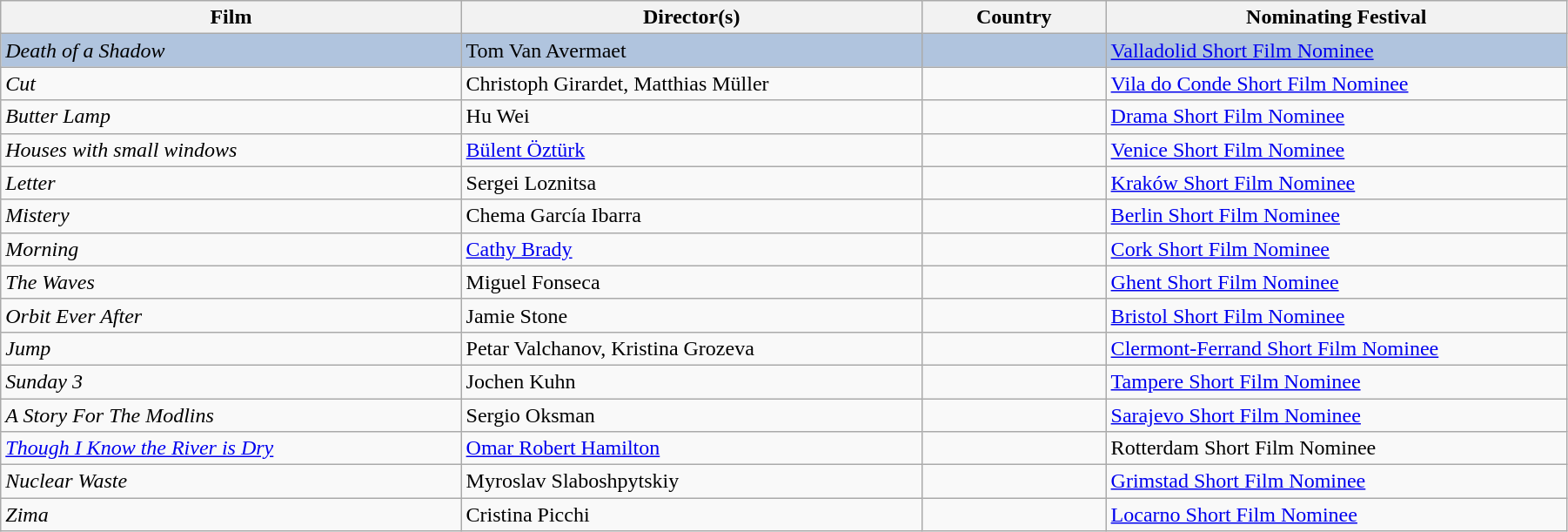<table class="wikitable" style="width:95%;" cellpadding="5">
<tr>
<th style="width:25%;">Film</th>
<th style="width:25%;">Director(s)</th>
<th style="width:10%;">Country</th>
<th style="width:25%;">Nominating Festival</th>
</tr>
<tr style="background:#B0C4DE;">
<td><em>Death of a Shadow</em></td>
<td>Tom Van Avermaet</td>
<td> </td>
<td><a href='#'>Valladolid Short Film Nominee</a></td>
</tr>
<tr>
<td><em>Cut</em></td>
<td>Christoph Girardet, Matthias Müller</td>
<td></td>
<td><a href='#'>Vila do Conde Short Film Nominee</a></td>
</tr>
<tr>
<td><em>Butter Lamp</em></td>
<td>Hu Wei</td>
<td> </td>
<td><a href='#'>Drama Short Film Nominee</a></td>
</tr>
<tr>
<td><em>Houses with small windows</em></td>
<td><a href='#'>Bülent Öztürk</a></td>
<td></td>
<td><a href='#'>Venice Short Film Nominee</a></td>
</tr>
<tr>
<td><em>Letter</em></td>
<td>Sergei Loznitsa</td>
<td></td>
<td><a href='#'>Kraków Short Film Nominee</a></td>
</tr>
<tr>
<td><em>Mistery</em></td>
<td>Chema García Ibarra</td>
<td></td>
<td><a href='#'>Berlin Short Film Nominee</a></td>
</tr>
<tr>
<td><em>Morning</em></td>
<td><a href='#'>Cathy Brady</a></td>
<td></td>
<td><a href='#'>Cork Short Film Nominee</a></td>
</tr>
<tr>
<td><em>The Waves</em></td>
<td>Miguel Fonseca</td>
<td></td>
<td><a href='#'>Ghent Short Film Nominee</a></td>
</tr>
<tr>
<td><em>Orbit Ever After</em></td>
<td>Jamie Stone</td>
<td></td>
<td><a href='#'>Bristol Short Film Nominee</a></td>
</tr>
<tr>
<td><em>Jump</em></td>
<td>Petar Valchanov, Kristina Grozeva</td>
<td></td>
<td><a href='#'>Clermont-Ferrand Short Film Nominee</a></td>
</tr>
<tr>
<td><em>Sunday 3</em></td>
<td>Jochen Kuhn</td>
<td></td>
<td><a href='#'>Tampere Short Film Nominee</a></td>
</tr>
<tr>
<td><em>A Story For The Modlins</em></td>
<td>Sergio Oksman</td>
<td></td>
<td><a href='#'>Sarajevo Short Film Nominee</a></td>
</tr>
<tr>
<td><em><a href='#'>Though I Know the River is Dry</a></em></td>
<td><a href='#'>Omar Robert Hamilton</a></td>
<td>  </td>
<td>Rotterdam Short Film Nominee</td>
</tr>
<tr>
<td><em>Nuclear Waste</em></td>
<td>Myroslav Slaboshpytskiy</td>
<td></td>
<td><a href='#'>Grimstad Short Film Nominee</a></td>
</tr>
<tr>
<td><em>Zima</em></td>
<td>Cristina Picchi</td>
<td></td>
<td><a href='#'>Locarno Short Film Nominee</a></td>
</tr>
</table>
